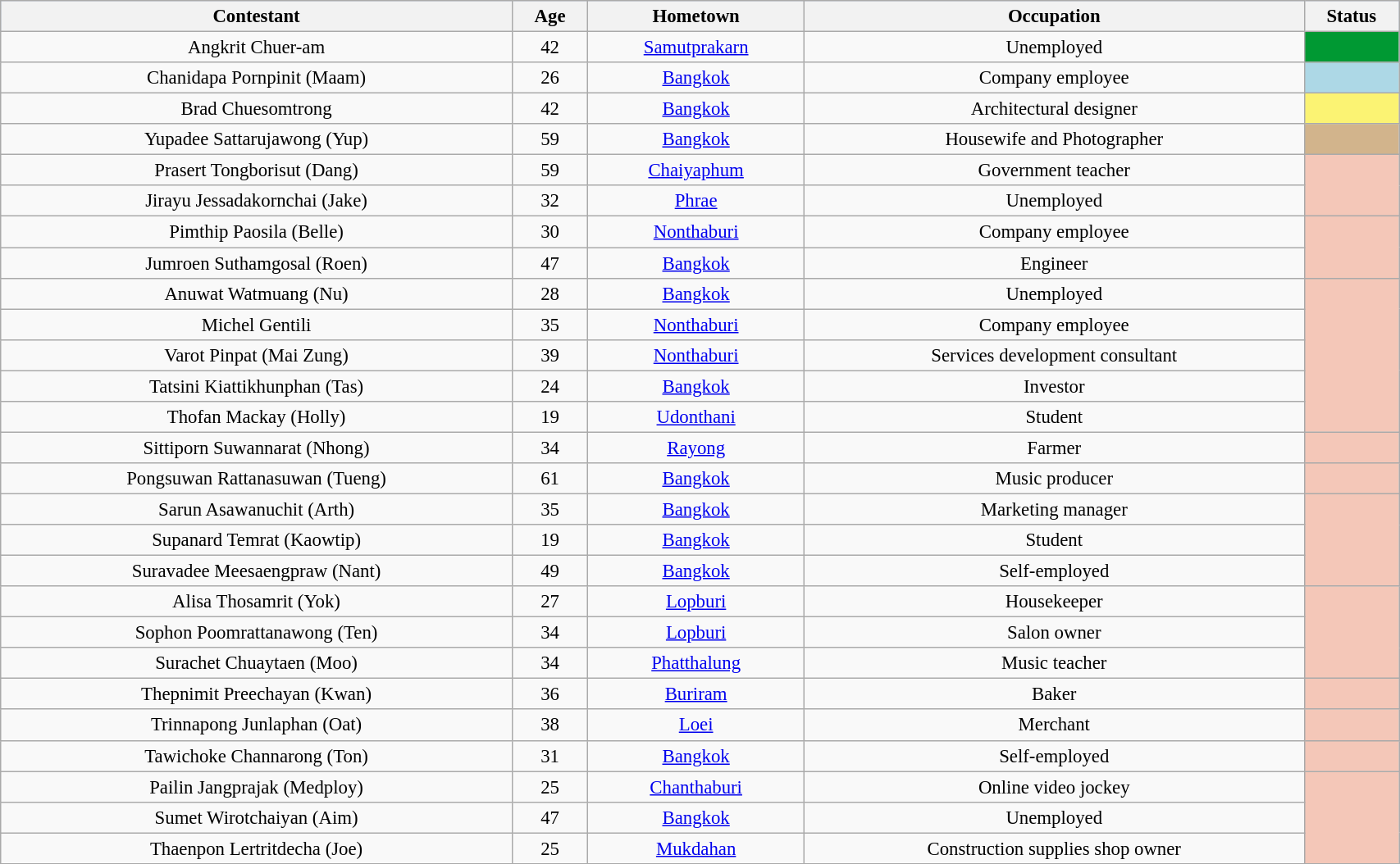<table class="wikitable sortable" style="text-align:center; font-size:95%; width:90%;">
<tr style="background:#C1D8FF;">
<th>Contestant</th>
<th>Age</th>
<th>Hometown</th>
<th>Occupation</th>
<th width="70">Status</th>
</tr>
<tr>
<td>Angkrit Chuer-am</td>
<td>42</td>
<td><a href='#'>Samutprakarn</a></td>
<td>Unemployed</td>
<td bgcolor=009933><span> </span></td>
</tr>
<tr>
<td>Chanidapa Pornpinit (Maam)</td>
<td>26</td>
<td><a href='#'>Bangkok</a></td>
<td>Company employee</td>
<td style="background:lightblue;"></td>
</tr>
<tr>
<td>Brad Chuesomtrong</td>
<td>42</td>
<td><a href='#'>Bangkok</a></td>
<td>Architectural designer</td>
<td style="background:#fbf373;"></td>
</tr>
<tr>
<td>Yupadee Sattarujawong (Yup)</td>
<td>59</td>
<td><a href='#'>Bangkok</a></td>
<td>Housewife and Photographer</td>
<td style="background:tan;"></td>
</tr>
<tr>
<td>Prasert Tongborisut (Dang)</td>
<td>59</td>
<td><a href='#'>Chaiyaphum</a></td>
<td>Government teacher</td>
<td rowspan="2" style="background:#f4c7b8;"></td>
</tr>
<tr>
<td>Jirayu Jessadakornchai (Jake)</td>
<td>32</td>
<td><a href='#'>Phrae</a></td>
<td>Unemployed</td>
</tr>
<tr>
<td>Pimthip Paosila (Belle)</td>
<td>30</td>
<td><a href='#'>Nonthaburi</a></td>
<td>Company employee</td>
<td rowspan="2" style="background:#f4c7b8;"></td>
</tr>
<tr>
<td>Jumroen Suthamgosal (Roen)</td>
<td>47</td>
<td><a href='#'>Bangkok</a></td>
<td>Engineer</td>
</tr>
<tr>
<td>Anuwat Watmuang (Nu)</td>
<td>28</td>
<td><a href='#'>Bangkok</a></td>
<td>Unemployed</td>
<td rowspan="5" style="background:#f4c7b8;"></td>
</tr>
<tr>
<td>Michel Gentili</td>
<td>35</td>
<td><a href='#'>Nonthaburi</a></td>
<td>Company employee</td>
</tr>
<tr>
<td>Varot Pinpat (Mai Zung)</td>
<td>39</td>
<td><a href='#'>Nonthaburi</a></td>
<td>Services development consultant</td>
</tr>
<tr>
<td>Tatsini Kiattikhunphan (Tas)</td>
<td>24</td>
<td><a href='#'>Bangkok</a></td>
<td>Investor</td>
</tr>
<tr>
<td>Thofan Mackay (Holly)</td>
<td>19</td>
<td><a href='#'>Udonthani</a></td>
<td>Student</td>
</tr>
<tr>
<td>Sittiporn Suwannarat (Nhong)</td>
<td>34</td>
<td><a href='#'>Rayong</a></td>
<td>Farmer</td>
<td style="background:#f4c7b8;"></td>
</tr>
<tr>
<td>Pongsuwan Rattanasuwan (Tueng)</td>
<td>61</td>
<td><a href='#'>Bangkok</a></td>
<td>Music producer</td>
<td style="background:#f4c7b8;"></td>
</tr>
<tr>
<td>Sarun Asawanuchit (Arth)</td>
<td>35</td>
<td><a href='#'>Bangkok</a></td>
<td>Marketing manager</td>
<td rowspan="3" style="background:#f4c7b8;"></td>
</tr>
<tr>
<td>Supanard Temrat (Kaowtip)</td>
<td>19</td>
<td><a href='#'>Bangkok</a></td>
<td>Student</td>
</tr>
<tr>
<td>Suravadee Meesaengpraw (Nant)</td>
<td>49</td>
<td><a href='#'>Bangkok</a></td>
<td>Self-employed</td>
</tr>
<tr>
<td>Alisa Thosamrit (Yok)</td>
<td>27</td>
<td><a href='#'>Lopburi</a></td>
<td>Housekeeper</td>
<td rowspan="3" style="background:#f4c7b8;"></td>
</tr>
<tr>
<td>Sophon Poomrattanawong (Ten)</td>
<td>34</td>
<td><a href='#'>Lopburi</a></td>
<td>Salon owner</td>
</tr>
<tr>
<td>Surachet Chuaytaen (Moo)</td>
<td>34</td>
<td><a href='#'>Phatthalung</a></td>
<td>Music teacher</td>
</tr>
<tr>
<td>Thepnimit Preechayan (Kwan)</td>
<td>36</td>
<td><a href='#'>Buriram</a></td>
<td>Baker</td>
<td style="background:#f4c7b8;"></td>
</tr>
<tr>
<td>Trinnapong Junlaphan (Oat)</td>
<td>38</td>
<td><a href='#'>Loei</a></td>
<td>Merchant</td>
<td style="background:#f4c7b8;"></td>
</tr>
<tr>
<td>Tawichoke Channarong (Ton)</td>
<td>31</td>
<td><a href='#'>Bangkok</a></td>
<td>Self-employed</td>
<td style="background:#f4c7b8;"></td>
</tr>
<tr>
<td>Pailin Jangprajak (Medploy)</td>
<td>25</td>
<td><a href='#'>Chanthaburi</a></td>
<td>Online video jockey</td>
<td rowspan="3" style="background:#f4c7b8;"></td>
</tr>
<tr>
<td>Sumet Wirotchaiyan (Aim)</td>
<td>47</td>
<td><a href='#'>Bangkok</a></td>
<td>Unemployed</td>
</tr>
<tr>
<td>Thaenpon Lertritdecha (Joe)</td>
<td>25</td>
<td><a href='#'>Mukdahan</a></td>
<td>Construction supplies shop owner</td>
</tr>
<tr>
</tr>
</table>
